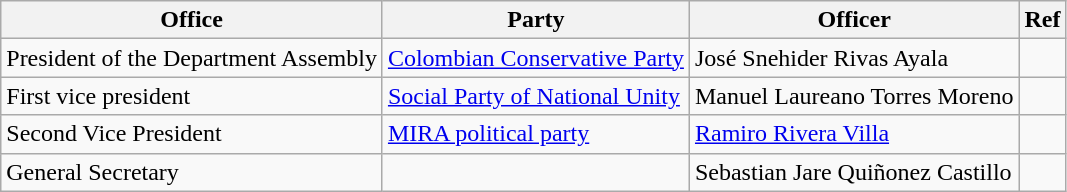<table class="wikitable">
<tr valign=bottom>
<th>Office</th>
<th>Party</th>
<th>Officer</th>
<th>Ref</th>
</tr>
<tr>
<td>President of the Department Assembly</td>
<td><a href='#'>Colombian Conservative Party</a></td>
<td>José Snehider Rivas Ayala</td>
<td></td>
</tr>
<tr>
<td>First vice president</td>
<td><a href='#'>Social Party of National Unity</a></td>
<td>Manuel Laureano Torres Moreno</td>
<td></td>
</tr>
<tr>
<td>Second Vice President</td>
<td><a href='#'>MIRA political party</a></td>
<td><a href='#'>Ramiro Rivera Villa</a></td>
<td></td>
</tr>
<tr>
<td>General Secretary</td>
<td></td>
<td>Sebastian Jare Quiñonez Castillo</td>
<td></td>
</tr>
</table>
